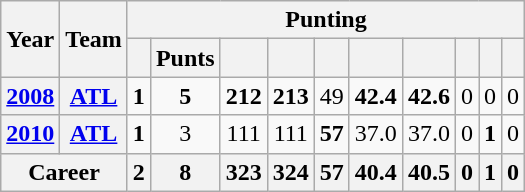<table class=wikitable style="text-align:center;">
<tr>
<th rowspan="2">Year</th>
<th rowspan="2">Team</th>
<th colspan="10">Punting</th>
</tr>
<tr>
<th></th>
<th>Punts</th>
<th></th>
<th></th>
<th></th>
<th></th>
<th></th>
<th></th>
<th></th>
<th></th>
</tr>
<tr>
<th><a href='#'>2008</a></th>
<th><a href='#'>ATL</a></th>
<td><strong>1</strong></td>
<td><strong>5</strong></td>
<td><strong>212</strong></td>
<td><strong>213</strong></td>
<td>49</td>
<td><strong>42.4</strong></td>
<td><strong>42.6</strong></td>
<td>0</td>
<td>0</td>
<td>0</td>
</tr>
<tr>
<th><a href='#'>2010</a></th>
<th><a href='#'>ATL</a></th>
<td><strong>1</strong></td>
<td>3</td>
<td>111</td>
<td>111</td>
<td><strong>57</strong></td>
<td>37.0</td>
<td>37.0</td>
<td>0</td>
<td><strong>1</strong></td>
<td>0</td>
</tr>
<tr>
<th colspan="2">Career</th>
<th>2</th>
<th>8</th>
<th>323</th>
<th>324</th>
<th>57</th>
<th>40.4</th>
<th>40.5</th>
<th>0</th>
<th>1</th>
<th>0</th>
</tr>
</table>
